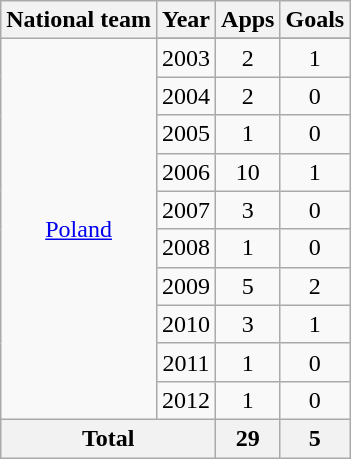<table class="wikitable" style="text-align:center">
<tr>
<th>National team</th>
<th>Year</th>
<th>Apps</th>
<th>Goals</th>
</tr>
<tr>
<td rowspan=11><a href='#'>Poland</a></td>
</tr>
<tr>
<td>2003</td>
<td>2</td>
<td>1</td>
</tr>
<tr>
<td>2004</td>
<td>2</td>
<td>0</td>
</tr>
<tr>
<td>2005</td>
<td>1</td>
<td>0</td>
</tr>
<tr>
<td>2006</td>
<td>10</td>
<td>1</td>
</tr>
<tr>
<td>2007</td>
<td>3</td>
<td>0</td>
</tr>
<tr>
<td>2008</td>
<td>1</td>
<td>0</td>
</tr>
<tr>
<td>2009</td>
<td>5</td>
<td>2</td>
</tr>
<tr>
<td>2010</td>
<td>3</td>
<td>1</td>
</tr>
<tr>
<td>2011</td>
<td>1</td>
<td>0</td>
</tr>
<tr>
<td>2012</td>
<td>1</td>
<td>0</td>
</tr>
<tr>
<th colspan="2">Total</th>
<th>29</th>
<th>5</th>
</tr>
</table>
